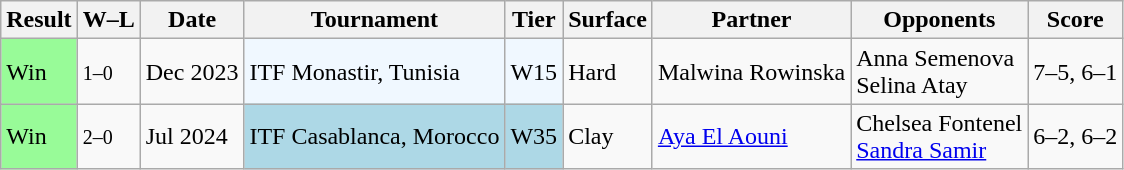<table class="wikitable sortable">
<tr>
<th>Result</th>
<th class=unsortable>W–L</th>
<th>Date</th>
<th>Tournament</th>
<th>Tier</th>
<th>Surface</th>
<th>Partner</th>
<th>Opponents</th>
<th class=unsortable>Score</th>
</tr>
<tr>
<td bgcolor=98fb98>Win</td>
<td><small>1–0</small></td>
<td>Dec 2023</td>
<td style="background:#f0f8ff;">ITF Monastir, Tunisia</td>
<td style="background:#f0f8ff;">W15</td>
<td>Hard</td>
<td> Malwina Rowinska</td>
<td> Anna Semenova <br>  Selina Atay</td>
<td>7–5, 6–1</td>
</tr>
<tr>
<td bgcolor=98fb98>Win</td>
<td><small>2–0</small></td>
<td>Jul 2024</td>
<td style="background:lightblue;">ITF Casablanca, Morocco</td>
<td style="background:lightblue;">W35</td>
<td>Clay</td>
<td> <a href='#'>Aya El Aouni</a></td>
<td> Chelsea Fontenel <br>  <a href='#'>Sandra Samir</a></td>
<td>6–2, 6–2</td>
</tr>
</table>
